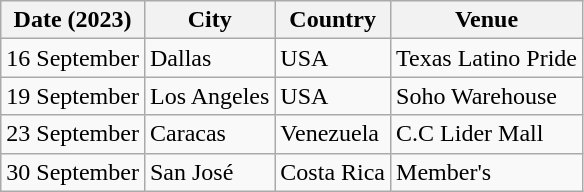<table class="wikitable">
<tr>
<th>Date (2023)</th>
<th>City</th>
<th>Country</th>
<th>Venue</th>
</tr>
<tr>
<td>16 September</td>
<td>Dallas</td>
<td>USA</td>
<td>Texas Latino Pride</td>
</tr>
<tr>
<td>19 September</td>
<td>Los Angeles</td>
<td>USA</td>
<td>Soho Warehouse</td>
</tr>
<tr>
<td>23 September</td>
<td>Caracas</td>
<td>Venezuela</td>
<td>C.C Lider Mall</td>
</tr>
<tr>
<td>30 September</td>
<td>San José</td>
<td>Costa Rica</td>
<td>Member's</td>
</tr>
</table>
